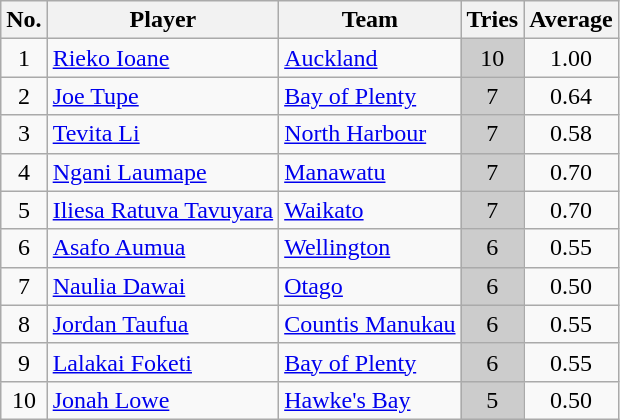<table class="wikitable" style="text-align:center">
<tr>
<th>No.</th>
<th>Player</th>
<th>Team</th>
<th>Tries</th>
<th>Average</th>
</tr>
<tr>
<td>1</td>
<td style="text-align:left"><a href='#'>Rieko Ioane</a></td>
<td style="text-align:left"><a href='#'>Auckland</a></td>
<td style="background:#ccc">10</td>
<td>1.00</td>
</tr>
<tr>
<td>2</td>
<td style="text-align:left"><a href='#'>Joe Tupe</a></td>
<td style="text-align:left"><a href='#'>Bay of Plenty</a></td>
<td style="background:#ccc">7</td>
<td>0.64</td>
</tr>
<tr>
<td>3</td>
<td style="text-align:left"><a href='#'>Tevita Li</a></td>
<td style="text-align:left"><a href='#'>North Harbour</a></td>
<td style="background:#ccc">7</td>
<td>0.58</td>
</tr>
<tr>
<td>4</td>
<td style="text-align:left"><a href='#'>Ngani Laumape</a></td>
<td style="text-align:left"><a href='#'>Manawatu</a></td>
<td style="background:#ccc">7</td>
<td>0.70</td>
</tr>
<tr>
<td>5</td>
<td style="text-align:left"><a href='#'>Iliesa Ratuva Tavuyara</a></td>
<td style="text-align:left"><a href='#'>Waikato</a></td>
<td style="background:#ccc">7</td>
<td>0.70</td>
</tr>
<tr>
<td>6</td>
<td style="text-align:left"><a href='#'>Asafo Aumua</a></td>
<td style="text-align:left"><a href='#'>Wellington</a></td>
<td style="background:#ccc">6</td>
<td>0.55</td>
</tr>
<tr>
<td>7</td>
<td style="text-align:left"><a href='#'>Naulia Dawai</a></td>
<td style="text-align:left"><a href='#'>Otago</a></td>
<td style="background:#ccc">6</td>
<td>0.50</td>
</tr>
<tr>
<td>8</td>
<td style="text-align:left"><a href='#'>Jordan Taufua</a></td>
<td style="text-align:left"><a href='#'>Countis Manukau</a></td>
<td style="background:#ccc">6</td>
<td>0.55</td>
</tr>
<tr>
<td>9</td>
<td style="text-align:left"><a href='#'>Lalakai Foketi</a></td>
<td style="text-align:left"><a href='#'>Bay of Plenty</a></td>
<td style="background:#ccc">6</td>
<td>0.55</td>
</tr>
<tr>
<td>10</td>
<td style="text-align:left"><a href='#'>Jonah Lowe</a></td>
<td style="text-align:left"><a href='#'>Hawke's Bay</a></td>
<td style="background:#ccc">5</td>
<td>0.50</td>
</tr>
</table>
